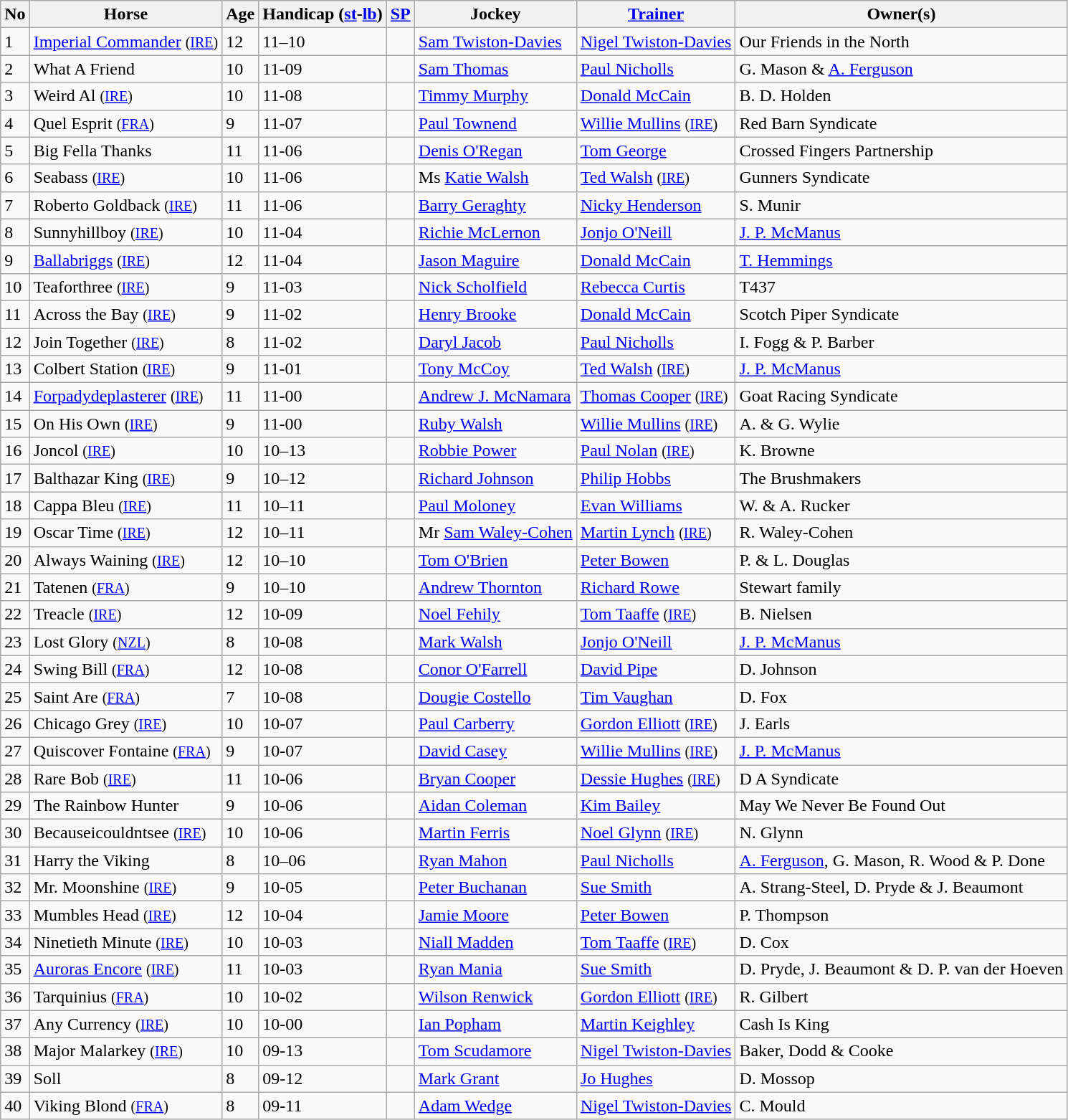<table class="wikitable sortable">
<tr>
<th>No</th>
<th>Horse</th>
<th>Age</th>
<th>Handicap (<a href='#'>st</a>-<a href='#'>lb</a>)</th>
<th><a href='#'>SP</a></th>
<th>Jockey</th>
<th><a href='#'>Trainer</a></th>
<th>Owner(s)</th>
</tr>
<tr>
<td>1</td>
<td><a href='#'>Imperial Commander</a> <small>(<a href='#'>IRE</a>)</small></td>
<td>12</td>
<td>11–10</td>
<td></td>
<td><a href='#'>Sam Twiston-Davies</a></td>
<td><a href='#'>Nigel Twiston-Davies</a></td>
<td>Our Friends in the North</td>
</tr>
<tr>
<td>2</td>
<td>What A Friend</td>
<td>10</td>
<td>11-09</td>
<td></td>
<td><a href='#'>Sam Thomas</a></td>
<td><a href='#'>Paul Nicholls</a></td>
<td>G. Mason & <a href='#'>A. Ferguson</a></td>
</tr>
<tr>
<td>3</td>
<td>Weird Al <small>(<a href='#'>IRE</a>)</small></td>
<td>10</td>
<td>11-08</td>
<td></td>
<td><a href='#'>Timmy Murphy</a></td>
<td><a href='#'>Donald McCain</a></td>
<td>B. D. Holden</td>
</tr>
<tr>
<td>4</td>
<td>Quel Esprit <small>(<a href='#'>FRA</a>)</small></td>
<td>9</td>
<td>11-07</td>
<td></td>
<td><a href='#'>Paul Townend</a></td>
<td><a href='#'>Willie Mullins</a> <small>(<a href='#'>IRE</a>)</small></td>
<td>Red Barn Syndicate</td>
</tr>
<tr>
<td>5</td>
<td>Big Fella Thanks</td>
<td>11</td>
<td>11-06</td>
<td></td>
<td><a href='#'>Denis O'Regan</a></td>
<td><a href='#'>Tom George</a></td>
<td>Crossed Fingers Partnership</td>
</tr>
<tr>
<td>6</td>
<td>Seabass <small>(<a href='#'>IRE</a>)</small></td>
<td>10</td>
<td>11-06</td>
<td></td>
<td>Ms <a href='#'>Katie Walsh</a></td>
<td><a href='#'>Ted Walsh</a> <small>(<a href='#'>IRE</a>)</small></td>
<td>Gunners Syndicate</td>
</tr>
<tr>
<td>7</td>
<td>Roberto Goldback <small>(<a href='#'>IRE</a>)</small></td>
<td>11</td>
<td>11-06</td>
<td></td>
<td><a href='#'>Barry Geraghty</a></td>
<td><a href='#'>Nicky Henderson</a></td>
<td>S. Munir</td>
</tr>
<tr>
<td>8</td>
<td>Sunnyhillboy <small>(<a href='#'>IRE</a>)</small></td>
<td>10</td>
<td>11-04</td>
<td></td>
<td><a href='#'>Richie McLernon</a></td>
<td><a href='#'>Jonjo O'Neill</a></td>
<td><a href='#'>J. P. McManus</a></td>
</tr>
<tr>
<td>9</td>
<td><a href='#'>Ballabriggs</a> <small>(<a href='#'>IRE</a>)</small></td>
<td>12</td>
<td>11-04</td>
<td></td>
<td><a href='#'>Jason Maguire</a></td>
<td><a href='#'>Donald McCain</a></td>
<td><a href='#'>T. Hemmings</a></td>
</tr>
<tr>
<td>10</td>
<td>Teaforthree <small>(<a href='#'>IRE</a>)</small></td>
<td>9</td>
<td>11-03</td>
<td></td>
<td><a href='#'>Nick Scholfield</a></td>
<td><a href='#'>Rebecca Curtis</a></td>
<td>T437</td>
</tr>
<tr>
<td>11</td>
<td>Across the Bay <small>(<a href='#'>IRE</a>)</small></td>
<td>9</td>
<td>11-02</td>
<td></td>
<td><a href='#'>Henry Brooke</a></td>
<td><a href='#'>Donald McCain</a></td>
<td>Scotch Piper Syndicate</td>
</tr>
<tr>
<td>12</td>
<td>Join Together <small>(<a href='#'>IRE</a>)</small></td>
<td>8</td>
<td>11-02</td>
<td></td>
<td><a href='#'>Daryl Jacob</a></td>
<td><a href='#'>Paul Nicholls</a></td>
<td>I. Fogg & P. Barber</td>
</tr>
<tr>
<td>13</td>
<td>Colbert Station <small>(<a href='#'>IRE</a>)</small></td>
<td>9</td>
<td>11-01</td>
<td></td>
<td><a href='#'>Tony McCoy</a></td>
<td><a href='#'>Ted Walsh</a> <small>(<a href='#'>IRE</a>)</small></td>
<td><a href='#'>J. P. McManus</a></td>
</tr>
<tr>
<td>14</td>
<td><a href='#'>Forpadydeplasterer</a> <small>(<a href='#'>IRE</a>)</small></td>
<td>11</td>
<td>11-00</td>
<td></td>
<td><a href='#'>Andrew J. McNamara</a></td>
<td><a href='#'>Thomas Cooper</a> <small>(<a href='#'>IRE</a>)</small></td>
<td>Goat Racing Syndicate</td>
</tr>
<tr>
<td>15</td>
<td>On His Own <small>(<a href='#'>IRE</a>)</small></td>
<td>9</td>
<td>11-00</td>
<td></td>
<td><a href='#'>Ruby Walsh</a></td>
<td><a href='#'>Willie Mullins</a> <small>(<a href='#'>IRE</a>)</small></td>
<td>A. & G. Wylie</td>
</tr>
<tr>
<td>16</td>
<td>Joncol <small>(<a href='#'>IRE</a>)</small></td>
<td>10</td>
<td>10–13</td>
<td></td>
<td><a href='#'>Robbie Power</a></td>
<td><a href='#'>Paul Nolan</a> <small>(<a href='#'>IRE</a>)</small></td>
<td>K. Browne</td>
</tr>
<tr>
<td>17</td>
<td>Balthazar King <small>(<a href='#'>IRE</a>)</small></td>
<td>9</td>
<td>10–12</td>
<td></td>
<td><a href='#'>Richard Johnson</a></td>
<td><a href='#'>Philip Hobbs</a></td>
<td>The Brushmakers</td>
</tr>
<tr>
<td>18</td>
<td>Cappa Bleu <small>(<a href='#'>IRE</a>)</small></td>
<td>11</td>
<td>10–11</td>
<td></td>
<td><a href='#'>Paul Moloney</a></td>
<td><a href='#'>Evan Williams</a></td>
<td>W. & A. Rucker</td>
</tr>
<tr>
<td>19</td>
<td>Oscar Time <small>(<a href='#'>IRE</a>)</small></td>
<td>12</td>
<td>10–11</td>
<td></td>
<td>Mr <a href='#'>Sam Waley-Cohen</a></td>
<td><a href='#'>Martin Lynch</a> <small>(<a href='#'>IRE</a>)</small></td>
<td>R. Waley-Cohen</td>
</tr>
<tr>
<td>20</td>
<td>Always Waining <small>(<a href='#'>IRE</a>)</small></td>
<td>12</td>
<td>10–10</td>
<td></td>
<td><a href='#'>Tom O'Brien</a></td>
<td><a href='#'>Peter Bowen</a></td>
<td>P. & L. Douglas</td>
</tr>
<tr>
<td>21</td>
<td>Tatenen <small>(<a href='#'>FRA</a>)</small></td>
<td>9</td>
<td>10–10</td>
<td></td>
<td><a href='#'>Andrew Thornton</a></td>
<td><a href='#'>Richard Rowe</a></td>
<td>Stewart family</td>
</tr>
<tr>
<td>22</td>
<td>Treacle <small>(<a href='#'>IRE</a>)</small></td>
<td>12</td>
<td>10-09</td>
<td></td>
<td><a href='#'>Noel Fehily</a></td>
<td><a href='#'>Tom Taaffe</a> <small>(<a href='#'>IRE</a>)</small></td>
<td>B. Nielsen</td>
</tr>
<tr>
<td>23</td>
<td>Lost Glory <small>(<a href='#'>NZL</a>)</small></td>
<td>8</td>
<td>10-08</td>
<td></td>
<td><a href='#'>Mark Walsh</a></td>
<td><a href='#'>Jonjo O'Neill</a></td>
<td><a href='#'>J. P. McManus</a></td>
</tr>
<tr>
<td>24</td>
<td>Swing Bill <small>(<a href='#'>FRA</a>)</small></td>
<td>12</td>
<td>10-08</td>
<td></td>
<td><a href='#'>Conor O'Farrell</a></td>
<td><a href='#'>David Pipe</a></td>
<td>D. Johnson</td>
</tr>
<tr>
<td>25</td>
<td>Saint Are <small>(<a href='#'>FRA</a>)</small></td>
<td>7</td>
<td>10-08</td>
<td></td>
<td><a href='#'>Dougie Costello</a></td>
<td><a href='#'>Tim Vaughan</a></td>
<td>D. Fox</td>
</tr>
<tr>
<td>26</td>
<td>Chicago Grey <small>(<a href='#'>IRE</a>)</small></td>
<td>10</td>
<td>10-07</td>
<td></td>
<td><a href='#'>Paul Carberry</a></td>
<td><a href='#'>Gordon Elliott</a> <small>(<a href='#'>IRE</a>)</small></td>
<td>J. Earls</td>
</tr>
<tr>
<td>27</td>
<td>Quiscover Fontaine <small>(<a href='#'>FRA</a>)</small></td>
<td>9</td>
<td>10-07</td>
<td></td>
<td><a href='#'>David Casey</a></td>
<td><a href='#'>Willie Mullins</a> <small>(<a href='#'>IRE</a>)</small></td>
<td><a href='#'>J. P. McManus</a></td>
</tr>
<tr>
<td>28</td>
<td>Rare Bob <small>(<a href='#'>IRE</a>)</small></td>
<td>11</td>
<td>10-06</td>
<td></td>
<td><a href='#'>Bryan Cooper</a></td>
<td><a href='#'>Dessie Hughes</a> <small>(<a href='#'>IRE</a>)</small></td>
<td>D A Syndicate</td>
</tr>
<tr>
<td>29</td>
<td>The Rainbow Hunter</td>
<td>9</td>
<td>10-06</td>
<td></td>
<td><a href='#'>Aidan Coleman</a></td>
<td><a href='#'>Kim Bailey</a></td>
<td>May We Never Be Found Out</td>
</tr>
<tr>
<td>30</td>
<td>Becauseicouldntsee <small>(<a href='#'>IRE</a>)</small></td>
<td>10</td>
<td>10-06</td>
<td></td>
<td><a href='#'>Martin Ferris</a></td>
<td><a href='#'>Noel Glynn</a> <small>(<a href='#'>IRE</a>)</small></td>
<td>N. Glynn</td>
</tr>
<tr>
<td>31</td>
<td>Harry the Viking</td>
<td>8</td>
<td>10–06</td>
<td></td>
<td><a href='#'>Ryan Mahon</a></td>
<td><a href='#'>Paul Nicholls</a></td>
<td><a href='#'>A. Ferguson</a>, G. Mason, R. Wood & P. Done</td>
</tr>
<tr>
<td>32</td>
<td>Mr. Moonshine <small>(<a href='#'>IRE</a>)</small></td>
<td>9</td>
<td>10-05</td>
<td></td>
<td><a href='#'>Peter Buchanan</a></td>
<td><a href='#'>Sue Smith</a></td>
<td>A. Strang-Steel, D. Pryde & J. Beaumont</td>
</tr>
<tr>
<td>33</td>
<td>Mumbles Head <small>(<a href='#'>IRE</a>)</small></td>
<td>12</td>
<td>10-04</td>
<td></td>
<td><a href='#'>Jamie Moore</a></td>
<td><a href='#'>Peter Bowen</a></td>
<td>P. Thompson</td>
</tr>
<tr>
<td>34</td>
<td>Ninetieth Minute <small>(<a href='#'>IRE</a>)</small></td>
<td>10</td>
<td>10-03</td>
<td></td>
<td><a href='#'>Niall Madden</a></td>
<td><a href='#'>Tom Taaffe</a> <small>(<a href='#'>IRE</a>)</small></td>
<td>D. Cox</td>
</tr>
<tr>
<td>35</td>
<td><a href='#'>Auroras Encore</a> <small>(<a href='#'>IRE</a>)</small></td>
<td>11</td>
<td>10-03</td>
<td></td>
<td><a href='#'>Ryan Mania</a></td>
<td><a href='#'>Sue Smith</a></td>
<td>D. Pryde, J. Beaumont & D. P. van der Hoeven</td>
</tr>
<tr>
<td>36</td>
<td>Tarquinius <small>(<a href='#'>FRA</a>)</small></td>
<td>10</td>
<td>10-02</td>
<td></td>
<td><a href='#'>Wilson Renwick</a></td>
<td><a href='#'>Gordon Elliott</a> <small>(<a href='#'>IRE</a>)</small></td>
<td>R. Gilbert</td>
</tr>
<tr>
<td>37</td>
<td>Any Currency <small>(<a href='#'>IRE</a>)</small></td>
<td>10</td>
<td>10-00</td>
<td></td>
<td><a href='#'>Ian Popham</a></td>
<td><a href='#'>Martin Keighley</a></td>
<td>Cash Is King</td>
</tr>
<tr>
<td>38</td>
<td>Major Malarkey <small>(<a href='#'>IRE</a>)</small></td>
<td>10</td>
<td>09-13</td>
<td></td>
<td><a href='#'>Tom Scudamore</a></td>
<td><a href='#'>Nigel Twiston-Davies</a></td>
<td>Baker, Dodd & Cooke</td>
</tr>
<tr>
<td>39</td>
<td>Soll</td>
<td>8</td>
<td>09-12</td>
<td></td>
<td><a href='#'>Mark Grant</a></td>
<td><a href='#'>Jo Hughes</a></td>
<td>D. Mossop</td>
</tr>
<tr>
<td>40</td>
<td>Viking Blond <small>(<a href='#'>FRA</a>)</small></td>
<td>8</td>
<td>09-11</td>
<td></td>
<td><a href='#'>Adam Wedge</a></td>
<td><a href='#'>Nigel Twiston-Davies</a></td>
<td>C. Mould</td>
</tr>
</table>
